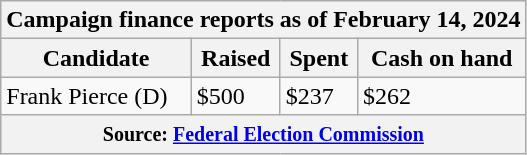<table class="wikitable sortable">
<tr>
<th colspan=4>Campaign finance reports as of February 14, 2024</th>
</tr>
<tr style="text-align:center;">
<th>Candidate</th>
<th>Raised</th>
<th>Spent</th>
<th>Cash on hand</th>
</tr>
<tr>
<td>Frank Pierce (D)</td>
<td>$500</td>
<td>$237</td>
<td>$262</td>
</tr>
<tr>
<th colspan="4"><small>Source: <a href='#'>Federal Election Commission</a></small></th>
</tr>
</table>
